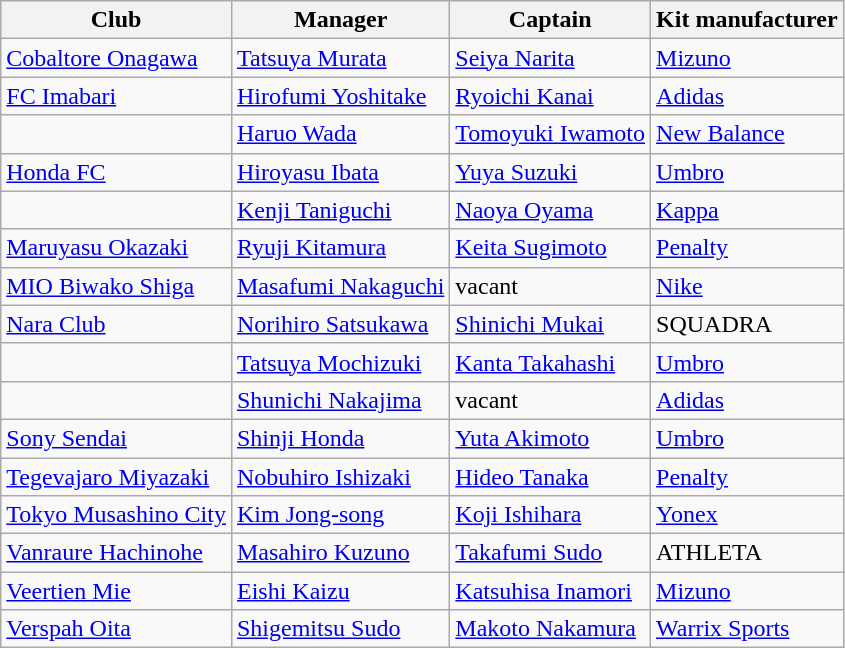<table class="wikitable sortable">
<tr>
<th>Club</th>
<th>Manager</th>
<th>Captain</th>
<th>Kit manufacturer</th>
</tr>
<tr>
<td><a href='#'>Cobaltore Onagawa</a></td>
<td> <a href='#'>Tatsuya Murata</a></td>
<td> <a href='#'>Seiya Narita</a></td>
<td><a href='#'>Mizuno</a></td>
</tr>
<tr>
<td><a href='#'>FC Imabari</a></td>
<td> <a href='#'>Hirofumi Yoshitake</a></td>
<td> <a href='#'>Ryoichi Kanai</a></td>
<td><a href='#'>Adidas</a></td>
</tr>
<tr>
<td></td>
<td> <a href='#'>Haruo Wada</a></td>
<td> <a href='#'>Tomoyuki Iwamoto</a></td>
<td><a href='#'>New Balance</a></td>
</tr>
<tr>
<td><a href='#'>Honda FC</a></td>
<td> <a href='#'>Hiroyasu Ibata</a></td>
<td> <a href='#'>Yuya Suzuki</a></td>
<td><a href='#'>Umbro</a></td>
</tr>
<tr>
<td></td>
<td> <a href='#'>Kenji Taniguchi</a></td>
<td> <a href='#'>Naoya Oyama</a></td>
<td><a href='#'>Kappa</a></td>
</tr>
<tr>
<td><a href='#'>Maruyasu Okazaki</a></td>
<td> <a href='#'>Ryuji Kitamura</a></td>
<td> <a href='#'>Keita Sugimoto</a></td>
<td><a href='#'>Penalty</a></td>
</tr>
<tr>
<td><a href='#'>MIO Biwako Shiga</a></td>
<td> <a href='#'>Masafumi Nakaguchi</a></td>
<td>vacant</td>
<td><a href='#'>Nike</a></td>
</tr>
<tr>
<td><a href='#'>Nara Club</a></td>
<td> <a href='#'>Norihiro Satsukawa</a></td>
<td> <a href='#'>Shinichi Mukai</a></td>
<td>SQUADRA</td>
</tr>
<tr>
<td></td>
<td> <a href='#'>Tatsuya Mochizuki</a></td>
<td> <a href='#'>Kanta Takahashi</a></td>
<td><a href='#'>Umbro</a></td>
</tr>
<tr>
<td></td>
<td> <a href='#'>Shunichi Nakajima</a></td>
<td>vacant</td>
<td><a href='#'>Adidas</a></td>
</tr>
<tr>
<td><a href='#'>Sony Sendai</a></td>
<td> <a href='#'>Shinji Honda</a></td>
<td> <a href='#'>Yuta Akimoto</a></td>
<td><a href='#'>Umbro</a></td>
</tr>
<tr>
<td><a href='#'>Tegevajaro Miyazaki</a></td>
<td> <a href='#'>Nobuhiro Ishizaki</a></td>
<td> <a href='#'>Hideo Tanaka</a></td>
<td><a href='#'>Penalty</a></td>
</tr>
<tr>
<td><a href='#'>Tokyo Musashino City</a></td>
<td> <a href='#'>Kim Jong-song</a></td>
<td> <a href='#'>Koji Ishihara</a></td>
<td><a href='#'>Yonex</a></td>
</tr>
<tr>
<td><a href='#'>Vanraure Hachinohe</a></td>
<td> <a href='#'>Masahiro Kuzuno</a></td>
<td> <a href='#'>Takafumi Sudo</a></td>
<td>ATHLETA</td>
</tr>
<tr>
<td><a href='#'>Veertien Mie</a></td>
<td> <a href='#'>Eishi Kaizu</a></td>
<td> <a href='#'>Katsuhisa Inamori</a></td>
<td><a href='#'>Mizuno</a></td>
</tr>
<tr>
<td><a href='#'>Verspah Oita</a></td>
<td> <a href='#'>Shigemitsu Sudo</a></td>
<td> <a href='#'>Makoto Nakamura</a></td>
<td><a href='#'>Warrix Sports</a></td>
</tr>
</table>
